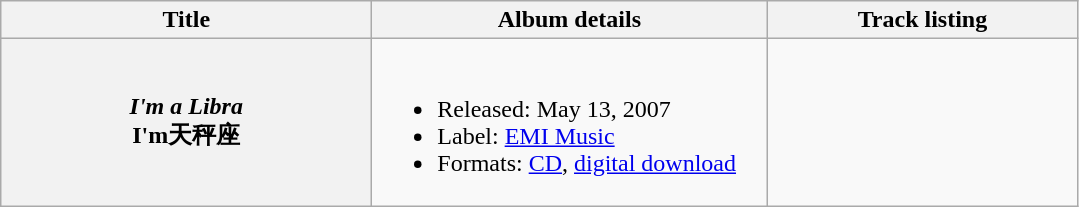<table class="wikitable plainrowheaders" style="text-align:center;">
<tr>
<th style="width:15em;">Title</th>
<th style="width:16em;">Album details</th>
<th style="width:200px;">Track listing</th>
</tr>
<tr>
<th scope="row"><em>I'm a Libra</em> <br>I'm天秤座</th>
<td align="left"><br><ul><li>Released: May 13, 2007</li><li>Label: <a href='#'>EMI Music</a></li><li>Formats: <a href='#'>CD</a>, <a href='#'>digital download</a></li></ul></td>
<td align="center"></td>
</tr>
</table>
